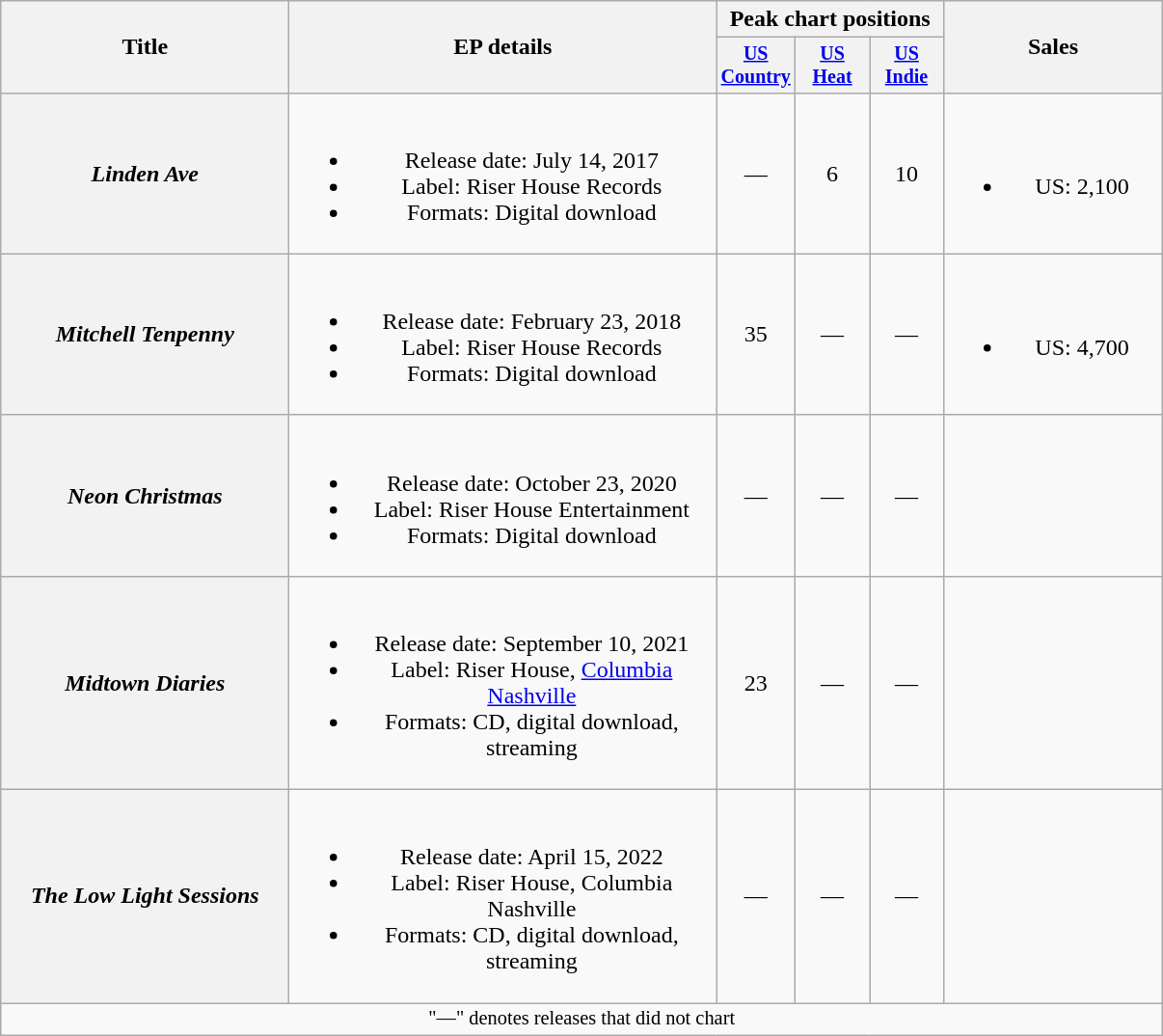<table class="wikitable plainrowheaders" style="text-align:center;">
<tr>
<th scope="col" rowspan="2" style="width:12em;">Title</th>
<th scope="col" rowspan="2" style="width:18em;">EP details</th>
<th scope="col" colspan="3">Peak chart positions</th>
<th scope="col" rowspan="2" style="width:9em;">Sales</th>
</tr>
<tr style="font-size:smaller;">
<th scope="col" width="45"><a href='#'>US<br>Country</a><br></th>
<th scope="col" width="45"><a href='#'>US<br>Heat</a><br></th>
<th scope="col" width="45"><a href='#'>US<br>Indie</a><br></th>
</tr>
<tr>
<th scope="row"><em>Linden Ave</em></th>
<td><br><ul><li>Release date: July 14, 2017</li><li>Label: Riser House Records</li><li>Formats: Digital download</li></ul></td>
<td>—</td>
<td>6</td>
<td>10</td>
<td><br><ul><li>US: 2,100</li></ul></td>
</tr>
<tr>
<th scope="row"><em>Mitchell Tenpenny</em></th>
<td><br><ul><li>Release date: February 23, 2018</li><li>Label: Riser House Records</li><li>Formats: Digital download</li></ul></td>
<td>35</td>
<td>—</td>
<td>—</td>
<td><br><ul><li>US: 4,700</li></ul></td>
</tr>
<tr>
<th scope="row"><em>Neon Christmas</em></th>
<td><br><ul><li>Release date: October 23, 2020</li><li>Label: Riser House Entertainment</li><li>Formats: Digital download</li></ul></td>
<td>—</td>
<td>—</td>
<td>—</td>
<td></td>
</tr>
<tr>
<th scope="row"><em>Midtown Diaries</em></th>
<td><br><ul><li>Release date: September 10, 2021</li><li>Label: Riser House, <a href='#'>Columbia Nashville</a></li><li>Formats: CD, digital download, streaming</li></ul></td>
<td>23</td>
<td>—</td>
<td>—</td>
<td></td>
</tr>
<tr>
<th scope="row"><em>The Low Light Sessions</em></th>
<td><br><ul><li>Release date: April 15, 2022</li><li>Label: Riser House, Columbia Nashville</li><li>Formats: CD, digital download, streaming</li></ul></td>
<td>—</td>
<td>—</td>
<td>—</td>
<td></td>
</tr>
<tr>
<td colspan="6" style="font-size:85%">"—" denotes releases that did not chart</td>
</tr>
</table>
